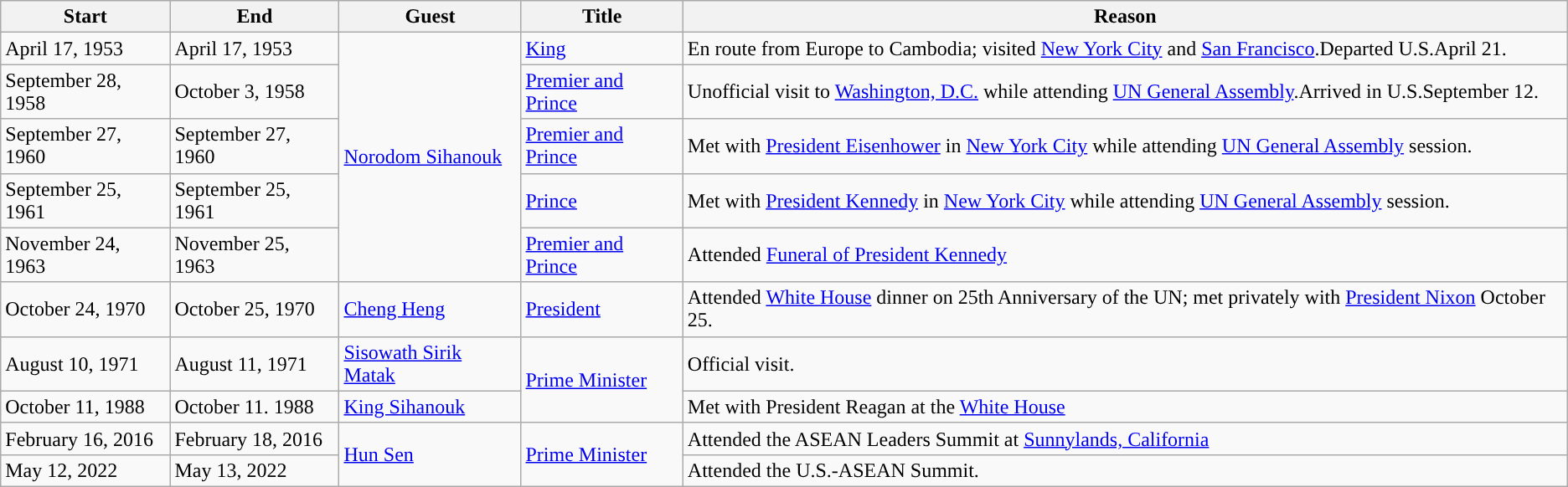<table class="wikitable sortable">
<tr>
<th>Start</th>
<th>End</th>
<th>Guest</th>
<th>Title</th>
<th>Reason</th>
</tr>
<tr>
<td>April 17, 1953</td>
<td>April 17, 1953</td>
<td rowspan=5><a href='#'>Norodom Sihanouk</a></td>
<td><a href='#'>King</a></td>
<td>En route from Europe to Cambodia; visited <a href='#'>New York City</a> and <a href='#'>San Francisco</a>.Departed U.S.April 21.</td>
</tr>
<tr>
<td>September 28, 1958</td>
<td>October 3, 1958</td>
<td><a href='#'>Premier and Prince</a></td>
<td>Unofficial visit to <a href='#'>Washington, D.C.</a> while attending <a href='#'>UN General Assembly</a>.Arrived in U.S.September 12.</td>
</tr>
<tr>
<td>September 27, 1960</td>
<td>September 27, 1960</td>
<td><a href='#'>Premier and Prince</a></td>
<td>Met with <a href='#'>President Eisenhower</a> in <a href='#'>New York City</a> while attending <a href='#'>UN General Assembly</a> session.</td>
</tr>
<tr>
<td>September 25, 1961</td>
<td>September 25, 1961</td>
<td><a href='#'>Prince</a></td>
<td>Met with <a href='#'>President Kennedy</a> in <a href='#'>New York City</a> while attending <a href='#'>UN General Assembly</a> session.</td>
</tr>
<tr>
<td>November 24, 1963</td>
<td>November 25, 1963</td>
<td><a href='#'>Premier and Prince</a></td>
<td>Attended <a href='#'>Funeral of President Kennedy</a></td>
</tr>
<tr>
<td>October 24, 1970</td>
<td>October 25, 1970</td>
<td><a href='#'>Cheng Heng</a></td>
<td><a href='#'>President</a></td>
<td>Attended <a href='#'>White House</a> dinner on 25th Anniversary of the UN; met privately with <a href='#'>President Nixon</a> October 25.</td>
</tr>
<tr>
<td>August 10, 1971</td>
<td>August 11, 1971</td>
<td><a href='#'>Sisowath Sirik Matak</a></td>
<td rowspan=2><a href='#'>Prime Minister</a></td>
<td>Official visit.</td>
</tr>
<tr>
<td>October 11, 1988</td>
<td>October 11. 1988</td>
<td><a href='#'>King Sihanouk</a></td>
<td>Met with President Reagan at the <a href='#'>White House</a></td>
</tr>
<tr>
<td>February 16, 2016</td>
<td>February 18, 2016</td>
<td rowspan=2><a href='#'>Hun Sen</a></td>
<td rowspan=2><a href='#'>Prime Minister</a></td>
<td>Attended the ASEAN Leaders Summit at <a href='#'>Sunnylands, California</a></td>
</tr>
<tr>
<td>May 12, 2022</td>
<td>May 13, 2022</td>
<td>Attended the U.S.-ASEAN Summit.</td>
</tr>
</table>
